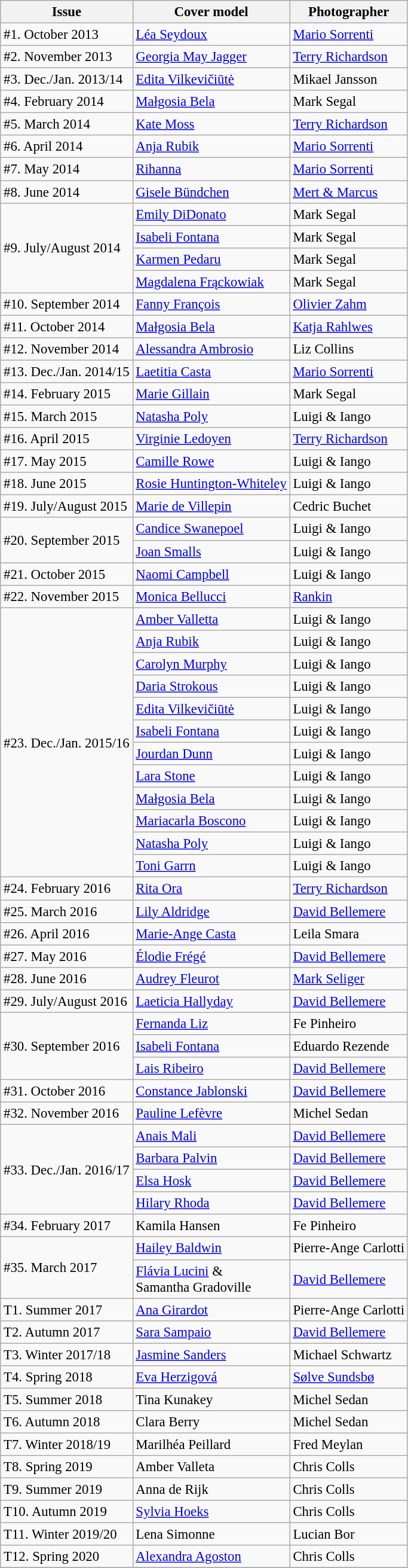<table class="sortable wikitable" style="font-size:95%;">
<tr>
<th>Issue</th>
<th>Cover model</th>
<th>Photographer</th>
</tr>
<tr>
<td data-sort-value="#01">#1. October 2013</td>
<td data-sort-value="Seydoux"><a href='#'>Léa Seydoux</a></td>
<td data-sort-value="Sorrenti"><a href='#'>Mario Sorrenti</a></td>
</tr>
<tr>
<td data-sort-value="#02">#2. November 2013</td>
<td data-sort-value="Jagger"><a href='#'>Georgia May Jagger</a></td>
<td data-sort-value="Richardson"><a href='#'>Terry Richardson</a></td>
</tr>
<tr>
<td data-sort-value="#03">#3. Dec./Jan. 2013/14</td>
<td data-sort-value="Vilkevičiūtė"><a href='#'>Edita Vilkevičiūtė</a></td>
<td data-sort-value="Jansson">Mikael Jansson</td>
</tr>
<tr>
<td data-sort-value="#04">#4. February 2014</td>
<td data-sort-value="Bela"><a href='#'>Małgosia Bela</a></td>
<td data-sort-value="Segal">Mark Segal</td>
</tr>
<tr>
<td data-sort-value="#05">#5. March 2014</td>
<td data-sort-value="Moss"><a href='#'>Kate Moss</a></td>
<td data-sort-value="Richardson"><a href='#'>Terry Richardson</a></td>
</tr>
<tr>
<td data-sort-value="#06">#6. April 2014</td>
<td data-sort-value="Rubik"><a href='#'>Anja Rubik</a></td>
<td data-sort-value="Sorrenti"><a href='#'>Mario Sorrenti</a></td>
</tr>
<tr>
<td data-sort-value="#07">#7. May 2014</td>
<td data-sort-value="Rihanna"><a href='#'>Rihanna</a></td>
<td data-sort-value="Sorrenti"><a href='#'>Mario Sorrenti</a></td>
</tr>
<tr>
<td data-sort-value="#08">#8. June 2014</td>
<td data-sort-value="Bündchen"><a href='#'>Gisele Bündchen</a></td>
<td><a href='#'>Mert & Marcus</a></td>
</tr>
<tr>
<td data-sort-value="#09" rowspan=4>#9. July/August 2014</td>
<td data-sort-value="DiDonato"><a href='#'>Emily DiDonato</a></td>
<td data-sort-value="Segal">Mark Segal</td>
</tr>
<tr>
<td data-sort-value="Fontana"><a href='#'>Isabeli Fontana</a></td>
<td data-sort-value="Segal">Mark Segal</td>
</tr>
<tr>
<td data-sort-value="Pedaru"><a href='#'>Karmen Pedaru</a></td>
<td data-sort-value="Segal">Mark Segal</td>
</tr>
<tr>
<td data-sort-value="Frackowiak"><a href='#'>Magdalena Frąckowiak</a></td>
<td data-sort-value="Segal">Mark Segal</td>
</tr>
<tr>
<td>#10. September 2014</td>
<td data-sort-value="François"><a href='#'>Fanny François</a></td>
<td data-sort-value="Zahm"><a href='#'>Olivier Zahm</a></td>
</tr>
<tr>
<td>#11. October 2014</td>
<td data-sort-value="Bela"><a href='#'>Małgosia Bela</a></td>
<td data-sort-value="Rahlwes"><a href='#'>Katja Rahlwes</a></td>
</tr>
<tr>
<td>#12. November 2014</td>
<td data-sort-value="Ambrosio"><a href='#'>Alessandra Ambrosio</a></td>
<td data-sort-value="Collins">Liz Collins</td>
</tr>
<tr>
<td>#13. Dec./Jan. 2014/15</td>
<td data-sort-value="Casta L"><a href='#'>Laetitia Casta</a></td>
<td data-sort-value="Sorrenti"><a href='#'>Mario Sorrenti</a></td>
</tr>
<tr>
<td>#14. February 2015</td>
<td data-sort-value="Gillain"><a href='#'>Marie Gillain</a></td>
<td data-sort-value="Segal">Mark Segal</td>
</tr>
<tr>
<td>#15. March 2015</td>
<td data-sort-value="Poly"><a href='#'>Natasha Poly</a></td>
<td>Luigi & Iango</td>
</tr>
<tr>
<td>#16. April 2015</td>
<td data-sort-value="Ledoyen"><a href='#'>Virginie Ledoyen</a></td>
<td data-sort-value="Richardson"><a href='#'>Terry Richardson</a></td>
</tr>
<tr>
<td>#17. May 2015</td>
<td data-sort-value="Rowe"><a href='#'>Camille Rowe</a></td>
<td>Luigi & Iango</td>
</tr>
<tr>
<td>#18. June 2015</td>
<td data-sort-value="Huntington-Whiteley"><a href='#'>Rosie Huntington-Whiteley</a></td>
<td>Luigi & Iango</td>
</tr>
<tr>
<td>#19. July/August 2015</td>
<td data-sort-value="Villepin"><a href='#'>Marie de Villepin</a></td>
<td data-sort-value="Buchet">Cedric Buchet</td>
</tr>
<tr>
<td rowspan=2>#20. September 2015</td>
<td data-sort-value="Swanepoel"><a href='#'>Candice Swanepoel</a></td>
<td>Luigi & Iango</td>
</tr>
<tr>
<td data-sort-value="Smalls"><a href='#'>Joan Smalls</a></td>
<td>Luigi & Iango</td>
</tr>
<tr>
<td>#21. October 2015</td>
<td data-sort-value="Campbell"><a href='#'>Naomi Campbell</a></td>
<td>Luigi & Iango</td>
</tr>
<tr>
<td>#22. November 2015</td>
<td data-sort-value="Bellucci"><a href='#'>Monica Bellucci</a></td>
<td><a href='#'>Rankin</a></td>
</tr>
<tr>
<td rowspan=12>#23. Dec./Jan. 2015/16</td>
<td><a href='#'>Amber Valletta</a></td>
<td>Luigi & Iango</td>
</tr>
<tr>
<td data-sort-value="Rubik"><a href='#'>Anja Rubik</a></td>
<td>Luigi & Iango</td>
</tr>
<tr>
<td data-sort-value="Murphy"><a href='#'>Carolyn Murphy</a></td>
<td>Luigi & Iango</td>
</tr>
<tr>
<td data-sort-value="Strokous"><a href='#'>Daria Strokous</a></td>
<td>Luigi & Iango</td>
</tr>
<tr>
<td data-sort-value="Vilkevičiūtė"><a href='#'>Edita Vilkevičiūtė</a></td>
<td>Luigi & Iango</td>
</tr>
<tr>
<td data-sort-value="Fontana"><a href='#'>Isabeli Fontana</a></td>
<td>Luigi & Iango</td>
</tr>
<tr>
<td data-sort-value="Dunn"><a href='#'>Jourdan Dunn</a></td>
<td>Luigi & Iango</td>
</tr>
<tr>
<td data-sort-value="Stone"><a href='#'>Lara Stone</a></td>
<td>Luigi & Iango</td>
</tr>
<tr>
<td data-sort-value="Bela"><a href='#'>Małgosia Bela</a></td>
<td>Luigi & Iango</td>
</tr>
<tr>
<td data-sort-value="Boscono"><a href='#'>Mariacarla Boscono</a></td>
<td>Luigi & Iango</td>
</tr>
<tr>
<td data-sort-value="Poly"><a href='#'>Natasha Poly</a></td>
<td>Luigi & Iango</td>
</tr>
<tr>
<td data-sort-value="Garrn"><a href='#'>Toni Garrn</a></td>
<td>Luigi & Iango</td>
</tr>
<tr>
<td>#24. February 2016</td>
<td data-sort-value="Ora"><a href='#'>Rita Ora</a></td>
<td data-sort-value="Richardson"><a href='#'>Terry Richardson</a></td>
</tr>
<tr>
<td>#25. March 2016</td>
<td data-sort-value="Aldridge"><a href='#'>Lily Aldridge</a></td>
<td data-sort-value="Bellemere"><a href='#'>David Bellemere</a></td>
</tr>
<tr>
<td>#26. April 2016</td>
<td data-sort-value="Casta M"><a href='#'>Marie-Ange Casta</a></td>
<td data-sort-value="Smara">Leila Smara</td>
</tr>
<tr>
<td>#27. May 2016</td>
<td data-sort-value="Frégé"><a href='#'>Élodie Frégé</a></td>
<td data-sort-value="Bellemere"><a href='#'>David Bellemere</a></td>
</tr>
<tr>
<td>#28. June 2016</td>
<td data-sort-value="Fleurot"><a href='#'>Audrey Fleurot</a></td>
<td data-sort-value="Seliger"><a href='#'>Mark Seliger</a></td>
</tr>
<tr>
<td>#29. July/August 2016</td>
<td data-sort-value="Hallyday"><a href='#'>Laeticia Hallyday</a></td>
<td data-sort-value="Bellemere"><a href='#'>David Bellemere</a></td>
</tr>
<tr>
<td rowspan=3>#30. September 2016</td>
<td data-sort-value="Liz"><a href='#'>Fernanda Liz</a></td>
<td data-sort-value="Pinheiro">Fe Pinheiro</td>
</tr>
<tr>
<td data-sort-value="Fontana"><a href='#'>Isabeli Fontana</a></td>
<td data-sort-value="Rezende">Eduardo Rezende</td>
</tr>
<tr>
<td data-sort-value="Ribeiro"><a href='#'>Lais Ribeiro</a></td>
<td data-sort-value="Bellemere"><a href='#'>David Bellemere</a></td>
</tr>
<tr>
<td>#31. October 2016</td>
<td data-sort-value="Jablonski"><a href='#'>Constance Jablonski</a></td>
<td data-sort-value="Bellemere"><a href='#'>David Bellemere</a></td>
</tr>
<tr>
<td>#32. November 2016</td>
<td data-sort-value="Lefèvre"><a href='#'>Pauline Lefèvre</a></td>
<td data-sort-value="Sedan">Michel Sedan</td>
</tr>
<tr>
<td rowspan=4>#33. Dec./Jan. 2016/17</td>
<td data-sort-value="Mali"><a href='#'>Anais Mali</a></td>
<td data-sort-value="Bellemere"><a href='#'>David Bellemere</a></td>
</tr>
<tr>
<td data-sort-value="Palvin"><a href='#'>Barbara Palvin</a></td>
<td data-sort-value="Bellemere"><a href='#'>David Bellemere</a></td>
</tr>
<tr>
<td data-sort-value="Hosk"><a href='#'>Elsa Hosk</a></td>
<td data-sort-value="Bellemere"><a href='#'>David Bellemere</a></td>
</tr>
<tr>
<td data-sort-value="Rhoda"><a href='#'>Hilary Rhoda</a></td>
<td data-sort-value="Bellemere"><a href='#'>David Bellemere</a></td>
</tr>
<tr>
<td>#34. February 2017</td>
<td data-sort-value="Hansen">Kamila Hansen</td>
<td data-sort-value="Pinheiro">Fe Pinheiro</td>
</tr>
<tr>
<td rowspan=2>#35. March 2017</td>
<td data-sort-value="Baldwin"><a href='#'>Hailey Baldwin</a></td>
<td data-sort-value="Carlotti">Pierre-Ange Carlotti</td>
</tr>
<tr>
<td data-sort-value="Lucini"><a href='#'>Flávia Lucini</a> &<br>Samantha Gradoville</td>
<td data-sort-value="Bellemere"><a href='#'>David Bellemere</a></td>
</tr>
<tr>
<td>T1. Summer 2017</td>
<td data-sort-value="Girardot"><a href='#'>Ana Girardot</a></td>
<td data-sort-value="Carlotti">Pierre-Ange Carlotti</td>
</tr>
<tr>
<td>T2. Autumn 2017</td>
<td data-sort-value="Sampaio"><a href='#'>Sara Sampaio</a></td>
<td data-sort-value="Bellemere"><a href='#'>David Bellemere</a></td>
</tr>
<tr>
<td>T3. Winter 2017/18</td>
<td data-sort-value="Sanders"><a href='#'>Jasmine Sanders</a></td>
<td data-sort-value="Schwartz">Michael Schwartz</td>
</tr>
<tr>
<td>T4. Spring 2018</td>
<td data-sort-value="Herzigova"><a href='#'>Eva Herzigová</a></td>
<td data-sort-value="Sundsbo"><a href='#'>Sølve Sundsbø</a></td>
</tr>
<tr>
<td>T5. Summer 2018</td>
<td data-sort-value="Kunakey">Tina Kunakey</td>
<td data-sort-value="Sedan">Michel Sedan</td>
</tr>
<tr>
<td>T6. Autumn 2018</td>
<td data-sort-value="Berry">Clara Berry</td>
<td data-sort-value="Sedan">Michel Sedan</td>
</tr>
<tr>
<td>T7. Winter 2018/19</td>
<td data-sort-value="Peillard">Marilhéa Peillard</td>
<td data-sort-value="Meylan">Fred Meylan</td>
</tr>
<tr>
<td>T8. Spring 2019</td>
<td data-sort-value="Valleta">Amber Valleta</td>
<td data-sort-value="Colls">Chris Colls</td>
</tr>
<tr>
<td>T9. Summer 2019</td>
<td data-sort-value="deRijk">Anna de Rijk</td>
<td data-sort-value="Colls">Chris Colls</td>
</tr>
<tr>
<td>T10. Autumn 2019</td>
<td data-sort-value="Hoeks"><a href='#'>Sylvia Hoeks</a></td>
<td data-sort-value="Colls">Chris Colls</td>
</tr>
<tr>
<td>T11. Winter 2019/20</td>
<td data-sort-value="Simonne">Lena Simonne</td>
<td data-sort-value="Bor">Lucian Bor</td>
</tr>
<tr>
<td>T12. Spring 2020</td>
<td data-sort-value="Agoston"><a href='#'>Alexandra Agoston</a></td>
<td data-sort-value="Colls">Chris Colls</td>
</tr>
<tr>
</tr>
</table>
